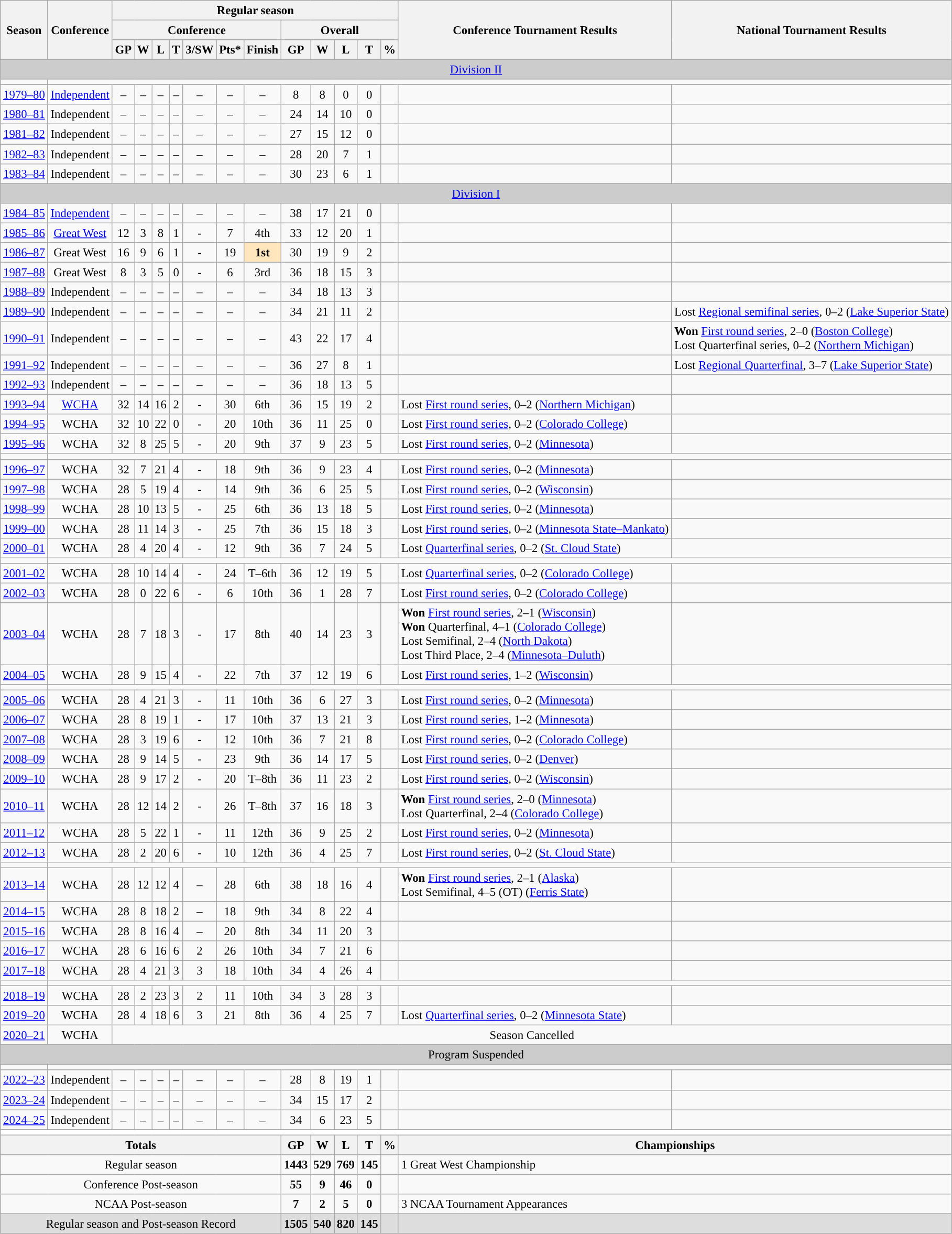<table class="wikitable" style="text-align: center; font-size: 95%">
<tr>
<th rowspan="3">Season</th>
<th rowspan="3">Conference</th>
<th colspan="12">Regular season</th>
<th rowspan="3">Conference Tournament Results</th>
<th rowspan="3">National Tournament Results</th>
</tr>
<tr>
<th colspan="7">Conference</th>
<th colspan="5">Overall</th>
</tr>
<tr>
<th>GP</th>
<th>W</th>
<th>L</th>
<th>T</th>
<th>3/SW</th>
<th>Pts*</th>
<th>Finish</th>
<th>GP</th>
<th>W</th>
<th>L</th>
<th>T</th>
<th>%</th>
</tr>
<tr>
<td style="background:#cccccc;" colspan="16"><a href='#'>Division II</a></td>
</tr>
<tr>
<td><a href='#'></a> </td>
</tr>
<tr>
<td><a href='#'>1979–80</a></td>
<td><a href='#'>Independent</a></td>
<td>–</td>
<td>–</td>
<td>–</td>
<td>–</td>
<td>–</td>
<td>–</td>
<td>–</td>
<td>8</td>
<td>8</td>
<td>0</td>
<td>0</td>
<td></td>
<td align="left"></td>
<td align="left"></td>
</tr>
<tr>
<td><a href='#'>1980–81</a></td>
<td>Independent</td>
<td>–</td>
<td>–</td>
<td>–</td>
<td>–</td>
<td>–</td>
<td>–</td>
<td>–</td>
<td>24</td>
<td>14</td>
<td>10</td>
<td>0</td>
<td></td>
<td align="left"></td>
<td align="left"></td>
</tr>
<tr>
<td><a href='#'>1981–82</a></td>
<td>Independent</td>
<td>–</td>
<td>–</td>
<td>–</td>
<td>–</td>
<td>–</td>
<td>–</td>
<td>–</td>
<td>27</td>
<td>15</td>
<td>12</td>
<td>0</td>
<td></td>
<td align="left"></td>
<td align="left"></td>
</tr>
<tr>
<td><a href='#'>1982–83</a></td>
<td>Independent</td>
<td>–</td>
<td>–</td>
<td>–</td>
<td>–</td>
<td>–</td>
<td>–</td>
<td>–</td>
<td>28</td>
<td>20</td>
<td>7</td>
<td>1</td>
<td></td>
<td align="left"></td>
<td align="left"></td>
</tr>
<tr>
<td><a href='#'>1983–84</a></td>
<td>Independent</td>
<td>–</td>
<td>–</td>
<td>–</td>
<td>–</td>
<td>–</td>
<td>–</td>
<td>–</td>
<td>30</td>
<td>23</td>
<td>6</td>
<td>1</td>
<td></td>
<td align="left"></td>
<td align="left"></td>
</tr>
<tr>
<td style="background:#cccccc;" colspan="16"><a href='#'>Division I</a></td>
</tr>
<tr>
<td><a href='#'>1984–85</a></td>
<td><a href='#'>Independent</a></td>
<td>–</td>
<td>–</td>
<td>–</td>
<td>–</td>
<td>–</td>
<td>–</td>
<td>–</td>
<td>38</td>
<td>17</td>
<td>21</td>
<td>0</td>
<td></td>
<td align="left"></td>
<td align="left"></td>
</tr>
<tr>
<td><a href='#'>1985–86</a></td>
<td><a href='#'>Great West</a></td>
<td>12</td>
<td>3</td>
<td>8</td>
<td>1</td>
<td>-</td>
<td>7</td>
<td>4th</td>
<td>33</td>
<td>12</td>
<td>20</td>
<td>1</td>
<td></td>
<td align="left"></td>
<td align="left"></td>
</tr>
<tr>
<td><a href='#'>1986–87</a></td>
<td>Great West</td>
<td>16</td>
<td>9</td>
<td>6</td>
<td>1</td>
<td>-</td>
<td>19</td>
<td style="background: #FFE6BD;"><strong>1st</strong></td>
<td>30</td>
<td>19</td>
<td>9</td>
<td>2</td>
<td></td>
<td align="left"></td>
<td align="left"></td>
</tr>
<tr>
<td><a href='#'>1987–88</a></td>
<td>Great West</td>
<td>8</td>
<td>3</td>
<td>5</td>
<td>0</td>
<td>-</td>
<td>6</td>
<td>3rd</td>
<td>36</td>
<td>18</td>
<td>15</td>
<td>3</td>
<td></td>
<td align="left"></td>
<td align="left"></td>
</tr>
<tr>
<td><a href='#'>1988–89</a></td>
<td>Independent</td>
<td>–</td>
<td>–</td>
<td>–</td>
<td>–</td>
<td>–</td>
<td>–</td>
<td>–</td>
<td>34</td>
<td>18</td>
<td>13</td>
<td>3</td>
<td></td>
<td align="left"></td>
<td align="left"></td>
</tr>
<tr>
<td><a href='#'>1989–90</a></td>
<td>Independent</td>
<td>–</td>
<td>–</td>
<td>–</td>
<td>–</td>
<td>–</td>
<td>–</td>
<td>–</td>
<td>34</td>
<td>21</td>
<td>11</td>
<td>2</td>
<td></td>
<td align="left"></td>
<td align="left">Lost <a href='#'>Regional semifinal series</a>, 0–2 (<a href='#'>Lake Superior State</a>)</td>
</tr>
<tr>
<td><a href='#'>1990–91</a></td>
<td>Independent</td>
<td>–</td>
<td>–</td>
<td>–</td>
<td>–</td>
<td>–</td>
<td>–</td>
<td>–</td>
<td>43</td>
<td>22</td>
<td>17</td>
<td>4</td>
<td></td>
<td align="left"></td>
<td align="left"><strong>Won</strong> <a href='#'>First round series</a>, 2–0 (<a href='#'>Boston College</a>)<br>Lost Quarterfinal series, 0–2 (<a href='#'>Northern Michigan</a>)</td>
</tr>
<tr>
<td><a href='#'>1991–92</a></td>
<td>Independent</td>
<td>–</td>
<td>–</td>
<td>–</td>
<td>–</td>
<td>–</td>
<td>–</td>
<td>–</td>
<td>36</td>
<td>27</td>
<td>8</td>
<td>1</td>
<td></td>
<td align="left"></td>
<td align="left">Lost <a href='#'>Regional Quarterfinal</a>, 3–7 (<a href='#'>Lake Superior State</a>)</td>
</tr>
<tr>
<td><a href='#'>1992–93</a></td>
<td>Independent</td>
<td>–</td>
<td>–</td>
<td>–</td>
<td>–</td>
<td>–</td>
<td>–</td>
<td>–</td>
<td>36</td>
<td>18</td>
<td>13</td>
<td>5</td>
<td></td>
<td align="left"></td>
<td align="left"></td>
</tr>
<tr>
<td><a href='#'>1993–94</a></td>
<td><a href='#'>WCHA</a></td>
<td>32</td>
<td>14</td>
<td>16</td>
<td>2</td>
<td>-</td>
<td>30</td>
<td>6th</td>
<td>36</td>
<td>15</td>
<td>19</td>
<td>2</td>
<td></td>
<td align="left">Lost <a href='#'>First round series</a>, 0–2 (<a href='#'>Northern Michigan</a>)</td>
<td align="left"></td>
</tr>
<tr>
<td><a href='#'>1994–95</a></td>
<td>WCHA</td>
<td>32</td>
<td>10</td>
<td>22</td>
<td>0</td>
<td>-</td>
<td>20</td>
<td>10th</td>
<td>36</td>
<td>11</td>
<td>25</td>
<td>0</td>
<td></td>
<td align="left">Lost <a href='#'>First round series</a>, 0–2 (<a href='#'>Colorado College</a>)</td>
<td align="left"></td>
</tr>
<tr>
<td><a href='#'>1995–96</a></td>
<td>WCHA</td>
<td>32</td>
<td>8</td>
<td>25</td>
<td>5</td>
<td>-</td>
<td>20</td>
<td>9th</td>
<td>37</td>
<td>9</td>
<td>23</td>
<td>5</td>
<td></td>
<td align="left">Lost <a href='#'>First round series</a>, 0–2 (<a href='#'>Minnesota</a>)</td>
<td align="left"></td>
</tr>
<tr>
<td><a href='#'></a> </td>
</tr>
<tr>
<td><a href='#'>1996–97</a></td>
<td>WCHA</td>
<td>32</td>
<td>7</td>
<td>21</td>
<td>4</td>
<td>-</td>
<td>18</td>
<td>9th</td>
<td>36</td>
<td>9</td>
<td>23</td>
<td>4</td>
<td></td>
<td align="left">Lost <a href='#'>First round series</a>, 0–2 (<a href='#'>Minnesota</a>)</td>
<td align="left"></td>
</tr>
<tr>
<td><a href='#'>1997–98</a></td>
<td>WCHA</td>
<td>28</td>
<td>5</td>
<td>19</td>
<td>4</td>
<td>-</td>
<td>14</td>
<td>9th</td>
<td>36</td>
<td>6</td>
<td>25</td>
<td>5</td>
<td></td>
<td align="left">Lost <a href='#'>First round series</a>, 0–2 (<a href='#'>Wisconsin</a>)</td>
<td align="left"></td>
</tr>
<tr>
<td><a href='#'>1998–99</a></td>
<td>WCHA</td>
<td>28</td>
<td>10</td>
<td>13</td>
<td>5</td>
<td>-</td>
<td>25</td>
<td>6th</td>
<td>36</td>
<td>13</td>
<td>18</td>
<td>5</td>
<td></td>
<td align="left">Lost <a href='#'>First round series</a>, 0–2 (<a href='#'>Minnesota</a>)</td>
<td align="left"></td>
</tr>
<tr>
<td><a href='#'>1999–00</a></td>
<td>WCHA</td>
<td>28</td>
<td>11</td>
<td>14</td>
<td>3</td>
<td>-</td>
<td>25</td>
<td>7th</td>
<td>36</td>
<td>15</td>
<td>18</td>
<td>3</td>
<td></td>
<td align="left">Lost <a href='#'>First round series</a>, 0–2 (<a href='#'>Minnesota State–Mankato</a>)</td>
<td align="left"></td>
</tr>
<tr>
<td><a href='#'>2000–01</a></td>
<td>WCHA</td>
<td>28</td>
<td>4</td>
<td>20</td>
<td>4</td>
<td>-</td>
<td>12</td>
<td>9th</td>
<td>36</td>
<td>7</td>
<td>24</td>
<td>5</td>
<td></td>
<td align="left">Lost <a href='#'>Quarterfinal series</a>, 0–2 (<a href='#'>St. Cloud State</a>)</td>
<td align="left"></td>
</tr>
<tr>
<td><a href='#'></a> </td>
</tr>
<tr>
<td><a href='#'>2001–02</a></td>
<td>WCHA</td>
<td>28</td>
<td>10</td>
<td>14</td>
<td>4</td>
<td>-</td>
<td>24</td>
<td>T–6th</td>
<td>36</td>
<td>12</td>
<td>19</td>
<td>5</td>
<td></td>
<td align="left">Lost <a href='#'>Quarterfinal series</a>, 0–2 (<a href='#'>Colorado College</a>)</td>
<td align="left"></td>
</tr>
<tr>
<td><a href='#'>2002–03</a></td>
<td>WCHA</td>
<td>28</td>
<td>0</td>
<td>22</td>
<td>6</td>
<td>-</td>
<td>6</td>
<td>10th</td>
<td>36</td>
<td>1</td>
<td>28</td>
<td>7</td>
<td></td>
<td align="left">Lost <a href='#'>First round series</a>, 0–2 (<a href='#'>Colorado College</a>)</td>
<td align="left"></td>
</tr>
<tr>
<td><a href='#'>2003–04</a></td>
<td>WCHA</td>
<td>28</td>
<td>7</td>
<td>18</td>
<td>3</td>
<td>-</td>
<td>17</td>
<td>8th</td>
<td>40</td>
<td>14</td>
<td>23</td>
<td>3</td>
<td></td>
<td align="left"><strong>Won</strong> <a href='#'>First round series</a>, 2–1 (<a href='#'>Wisconsin</a>)<br><strong>Won</strong> Quarterfinal, 4–1 (<a href='#'>Colorado College</a>)<br>Lost Semifinal, 2–4 (<a href='#'>North Dakota</a>)<br>Lost Third Place, 2–4 (<a href='#'>Minnesota–Duluth</a>)</td>
<td align="left"></td>
</tr>
<tr>
<td><a href='#'>2004–05</a></td>
<td>WCHA</td>
<td>28</td>
<td>9</td>
<td>15</td>
<td>4</td>
<td>-</td>
<td>22</td>
<td>7th</td>
<td>37</td>
<td>12</td>
<td>19</td>
<td>6</td>
<td></td>
<td align="left">Lost <a href='#'>First round series</a>, 1–2 (<a href='#'>Wisconsin</a>)</td>
<td align="left"></td>
</tr>
<tr>
<td><a href='#'></a> </td>
</tr>
<tr>
<td><a href='#'>2005–06</a></td>
<td>WCHA</td>
<td>28</td>
<td>4</td>
<td>21</td>
<td>3</td>
<td>-</td>
<td>11</td>
<td>10th</td>
<td>36</td>
<td>6</td>
<td>27</td>
<td>3</td>
<td></td>
<td align="left">Lost <a href='#'>First round series</a>, 0–2 (<a href='#'>Minnesota</a>)</td>
<td align="left"></td>
</tr>
<tr>
<td><a href='#'>2006–07</a></td>
<td>WCHA</td>
<td>28</td>
<td>8</td>
<td>19</td>
<td>1</td>
<td>-</td>
<td>17</td>
<td>10th</td>
<td>37</td>
<td>13</td>
<td>21</td>
<td>3</td>
<td></td>
<td align="left">Lost <a href='#'>First round series</a>, 1–2 (<a href='#'>Minnesota</a>)</td>
<td align="left"></td>
</tr>
<tr>
<td><a href='#'>2007–08</a></td>
<td>WCHA</td>
<td>28</td>
<td>3</td>
<td>19</td>
<td>6</td>
<td>-</td>
<td>12</td>
<td>10th</td>
<td>36</td>
<td>7</td>
<td>21</td>
<td>8</td>
<td></td>
<td align="left">Lost <a href='#'>First round series</a>, 0–2 (<a href='#'>Colorado College</a>)</td>
<td align="left"></td>
</tr>
<tr>
<td><a href='#'>2008–09</a></td>
<td>WCHA</td>
<td>28</td>
<td>9</td>
<td>14</td>
<td>5</td>
<td>-</td>
<td>23</td>
<td>9th</td>
<td>36</td>
<td>14</td>
<td>17</td>
<td>5</td>
<td></td>
<td align="left">Lost <a href='#'>First round series</a>, 0–2 (<a href='#'>Denver</a>)</td>
<td align="left"></td>
</tr>
<tr>
<td><a href='#'>2009–10</a></td>
<td>WCHA</td>
<td>28</td>
<td>9</td>
<td>17</td>
<td>2</td>
<td>-</td>
<td>20</td>
<td>T–8th</td>
<td>36</td>
<td>11</td>
<td>23</td>
<td>2</td>
<td></td>
<td align="left">Lost <a href='#'>First round series</a>, 0–2 (<a href='#'>Wisconsin</a>)</td>
<td align="left"></td>
</tr>
<tr>
<td><a href='#'>2010–11</a></td>
<td>WCHA</td>
<td>28</td>
<td>12</td>
<td>14</td>
<td>2</td>
<td>-</td>
<td>26</td>
<td>T–8th</td>
<td>37</td>
<td>16</td>
<td>18</td>
<td>3</td>
<td></td>
<td align="left"><strong>Won</strong> <a href='#'>First round series</a>, 2–0 (<a href='#'>Minnesota</a>)<br>Lost Quarterfinal, 2–4 (<a href='#'>Colorado College</a>)</td>
<td align="left"></td>
</tr>
<tr>
<td><a href='#'>2011–12</a></td>
<td>WCHA</td>
<td>28</td>
<td>5</td>
<td>22</td>
<td>1</td>
<td>-</td>
<td>11</td>
<td>12th</td>
<td>36</td>
<td>9</td>
<td>25</td>
<td>2</td>
<td></td>
<td align="left">Lost <a href='#'>First round series</a>, 0–2 (<a href='#'>Minnesota</a>)</td>
<td align="left"></td>
</tr>
<tr>
<td><a href='#'>2012–13</a></td>
<td>WCHA</td>
<td>28</td>
<td>2</td>
<td>20</td>
<td>6</td>
<td>-</td>
<td>10</td>
<td>12th</td>
<td>36</td>
<td>4</td>
<td>25</td>
<td>7</td>
<td></td>
<td align="left">Lost <a href='#'>First round series</a>, 0–2 (<a href='#'>St. Cloud State</a>)</td>
<td align="left"></td>
</tr>
<tr>
<td><a href='#'></a> </td>
</tr>
<tr>
<td><a href='#'>2013–14</a></td>
<td>WCHA</td>
<td>28</td>
<td>12</td>
<td>12</td>
<td>4</td>
<td>–</td>
<td>28</td>
<td>6th</td>
<td>38</td>
<td>18</td>
<td>16</td>
<td>4</td>
<td></td>
<td align="left"><strong>Won</strong> <a href='#'>First round series</a>, 2–1 (<a href='#'>Alaska</a>)<br>Lost Semifinal, 4–5 (OT) (<a href='#'>Ferris State</a>)</td>
<td align="left"></td>
</tr>
<tr>
<td><a href='#'>2014–15</a></td>
<td>WCHA</td>
<td>28</td>
<td>8</td>
<td>18</td>
<td>2</td>
<td>–</td>
<td>18</td>
<td>9th</td>
<td>34</td>
<td>8</td>
<td>22</td>
<td>4</td>
<td></td>
<td align="left"></td>
<td align="left"></td>
</tr>
<tr>
<td><a href='#'>2015–16</a></td>
<td>WCHA</td>
<td>28</td>
<td>8</td>
<td>16</td>
<td>4</td>
<td>–</td>
<td>20</td>
<td>8th</td>
<td>34</td>
<td>11</td>
<td>20</td>
<td>3</td>
<td></td>
<td align="left"></td>
<td align="left"></td>
</tr>
<tr>
<td><a href='#'>2016–17</a></td>
<td>WCHA</td>
<td>28</td>
<td>6</td>
<td>16</td>
<td>6</td>
<td>2</td>
<td>26</td>
<td>10th</td>
<td>34</td>
<td>7</td>
<td>21</td>
<td>6</td>
<td></td>
<td align="left"></td>
<td align="left"></td>
</tr>
<tr>
<td><a href='#'>2017–18</a></td>
<td>WCHA</td>
<td>28</td>
<td>4</td>
<td>21</td>
<td>3</td>
<td>3</td>
<td>18</td>
<td>10th</td>
<td>34</td>
<td>4</td>
<td>26</td>
<td>4</td>
<td></td>
<td align="left"></td>
<td align="left"></td>
</tr>
<tr>
<td><a href='#'></a> </td>
</tr>
<tr>
<td><a href='#'>2018–19</a></td>
<td>WCHA</td>
<td>28</td>
<td>2</td>
<td>23</td>
<td>3</td>
<td>2</td>
<td>11</td>
<td>10th</td>
<td>34</td>
<td>3</td>
<td>28</td>
<td>3</td>
<td></td>
<td align="left"></td>
<td align="left"></td>
</tr>
<tr>
<td><a href='#'>2019–20</a></td>
<td>WCHA</td>
<td>28</td>
<td>4</td>
<td>18</td>
<td>6</td>
<td>3</td>
<td>21</td>
<td>8th</td>
<td>36</td>
<td>4</td>
<td>25</td>
<td>7</td>
<td></td>
<td align="left">Lost <a href='#'>Quarterfinal series</a>, 0–2 (<a href='#'>Minnesota State</a>)</td>
<td align="left"></td>
</tr>
<tr>
<td><a href='#'>2020–21</a></td>
<td>WCHA</td>
<td colspan=14>Season Cancelled</td>
</tr>
<tr>
<td style="background:#cccccc;" colspan="16">Program Suspended</td>
</tr>
<tr>
<td><a href='#'></a> </td>
</tr>
<tr>
<td><a href='#'>2022–23</a></td>
<td>Independent</td>
<td>–</td>
<td>–</td>
<td>–</td>
<td>–</td>
<td>–</td>
<td>–</td>
<td>–</td>
<td>28</td>
<td>8</td>
<td>19</td>
<td>1</td>
<td></td>
<td align="left"></td>
<td align="left"></td>
</tr>
<tr>
<td><a href='#'>2023–24</a></td>
<td>Independent</td>
<td>–</td>
<td>–</td>
<td>–</td>
<td>–</td>
<td>–</td>
<td>–</td>
<td>–</td>
<td>34</td>
<td>15</td>
<td>17</td>
<td>2</td>
<td></td>
<td align="left"></td>
<td align="left"></td>
</tr>
<tr>
<td><a href='#'>2024–25</a></td>
<td>Independent</td>
<td>–</td>
<td>–</td>
<td>–</td>
<td>–</td>
<td>–</td>
<td>–</td>
<td>–</td>
<td>34</td>
<td>6</td>
<td>23</td>
<td>5</td>
<td></td>
<td align="left"></td>
<td align="left"></td>
</tr>
<tr>
</tr>
<tr ->
</tr>
<tr>
<td colspan="16" style="background:#fff;"></td>
</tr>
<tr>
<th colspan="9">Totals</th>
<th>GP</th>
<th>W</th>
<th>L</th>
<th>T</th>
<th>%</th>
<th colspan="2">Championships</th>
</tr>
<tr>
<td colspan="9">Regular season</td>
<td><strong>1443</strong></td>
<td><strong>529</strong></td>
<td><strong>769</strong></td>
<td><strong>145</strong></td>
<td><strong></strong></td>
<td colspan="2" align="left">1 Great West Championship</td>
</tr>
<tr>
<td colspan="9">Conference Post-season</td>
<td><strong>55</strong></td>
<td><strong>9</strong></td>
<td><strong>46</strong></td>
<td><strong>0</strong></td>
<td><strong></strong></td>
<td colspan="2" align="left"></td>
</tr>
<tr>
<td colspan="9">NCAA Post-season</td>
<td><strong>7</strong></td>
<td><strong>2</strong></td>
<td><strong>5</strong></td>
<td><strong>0</strong></td>
<td><strong></strong></td>
<td colspan="2" align="left">3 NCAA Tournament Appearances</td>
</tr>
<tr bgcolor=dddddd>
<td colspan="9">Regular season and Post-season Record</td>
<td><strong>1505</strong></td>
<td><strong>540</strong></td>
<td><strong>820</strong></td>
<td><strong>145</strong></td>
<td><strong></strong></td>
<td colspan="2" align="left"></td>
</tr>
</table>
